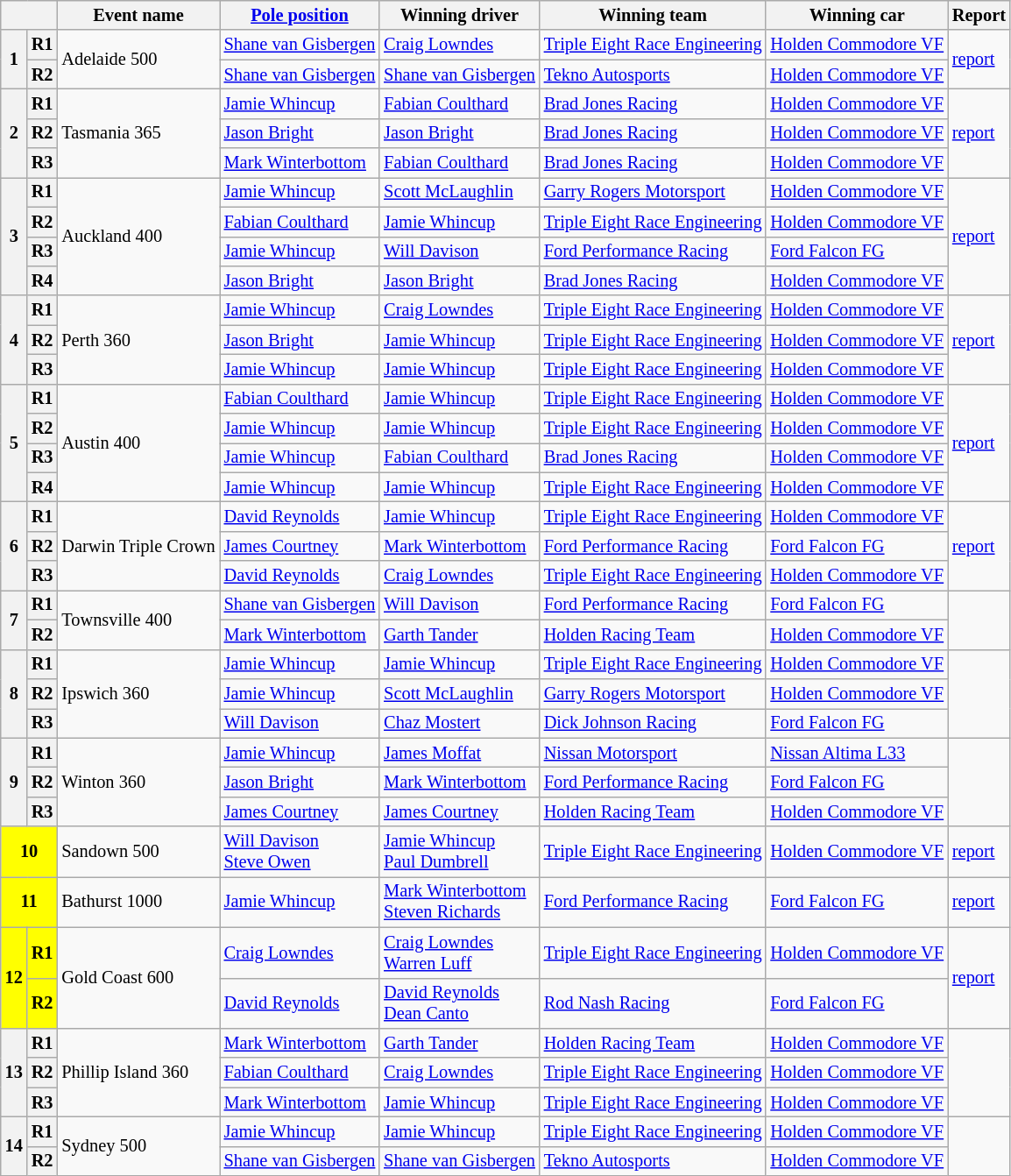<table class="wikitable sortable" style="font-size: 85%">
<tr>
<th colspan="2"></th>
<th>Event name</th>
<th><a href='#'>Pole position</a></th>
<th>Winning driver</th>
<th>Winning team</th>
<th>Winning car</th>
<th>Report</th>
</tr>
<tr>
<th rowspan=2>1</th>
<th>R1</th>
<td rowspan=2>Adelaide 500</td>
<td nowrap> <a href='#'>Shane van Gisbergen</a></td>
<td> <a href='#'>Craig Lowndes</a></td>
<td nowrap><a href='#'>Triple Eight Race Engineering</a></td>
<td nowrap><a href='#'>Holden Commodore VF</a></td>
<td rowspan=2><a href='#'>report</a></td>
</tr>
<tr>
<th>R2</th>
<td> <a href='#'>Shane van Gisbergen</a></td>
<td nowrap> <a href='#'>Shane van Gisbergen</a></td>
<td><a href='#'>Tekno Autosports</a></td>
<td><a href='#'>Holden Commodore VF</a></td>
</tr>
<tr>
<th rowspan=3>2</th>
<th>R1</th>
<td rowspan=3>Tasmania 365</td>
<td> <a href='#'>Jamie Whincup</a></td>
<td> <a href='#'>Fabian Coulthard</a></td>
<td><a href='#'>Brad Jones Racing</a></td>
<td><a href='#'>Holden Commodore VF</a></td>
<td rowspan=3><a href='#'>report</a></td>
</tr>
<tr>
<th>R2</th>
<td> <a href='#'>Jason Bright</a></td>
<td> <a href='#'>Jason Bright</a></td>
<td><a href='#'>Brad Jones Racing</a></td>
<td><a href='#'>Holden Commodore VF</a></td>
</tr>
<tr>
<th>R3</th>
<td> <a href='#'>Mark Winterbottom</a></td>
<td> <a href='#'>Fabian Coulthard</a></td>
<td><a href='#'>Brad Jones Racing</a></td>
<td><a href='#'>Holden Commodore VF</a></td>
</tr>
<tr>
<th rowspan=4>3</th>
<th>R1</th>
<td rowspan=4>Auckland 400</td>
<td> <a href='#'>Jamie Whincup</a></td>
<td> <a href='#'>Scott McLaughlin</a></td>
<td><a href='#'>Garry Rogers Motorsport</a></td>
<td><a href='#'>Holden Commodore VF</a></td>
<td rowspan=4><a href='#'>report</a></td>
</tr>
<tr>
<th>R2</th>
<td> <a href='#'>Fabian Coulthard</a></td>
<td> <a href='#'>Jamie Whincup</a></td>
<td><a href='#'>Triple Eight Race Engineering</a></td>
<td><a href='#'>Holden Commodore VF</a></td>
</tr>
<tr>
<th>R3</th>
<td> <a href='#'>Jamie Whincup</a></td>
<td> <a href='#'>Will Davison</a></td>
<td><a href='#'>Ford Performance Racing</a></td>
<td><a href='#'>Ford Falcon FG</a></td>
</tr>
<tr>
<th>R4</th>
<td> <a href='#'>Jason Bright</a></td>
<td> <a href='#'>Jason Bright</a></td>
<td><a href='#'>Brad Jones Racing</a></td>
<td><a href='#'>Holden Commodore VF</a></td>
</tr>
<tr>
<th rowspan=3>4</th>
<th>R1</th>
<td rowspan=3>Perth 360</td>
<td> <a href='#'>Jamie Whincup</a></td>
<td> <a href='#'>Craig Lowndes</a></td>
<td><a href='#'>Triple Eight Race Engineering</a></td>
<td><a href='#'>Holden Commodore VF</a></td>
<td rowspan=3><a href='#'>report</a></td>
</tr>
<tr>
<th>R2</th>
<td> <a href='#'>Jason Bright</a></td>
<td> <a href='#'>Jamie Whincup</a></td>
<td><a href='#'>Triple Eight Race Engineering</a></td>
<td><a href='#'>Holden Commodore VF</a></td>
</tr>
<tr>
<th>R3</th>
<td> <a href='#'>Jamie Whincup</a></td>
<td> <a href='#'>Jamie Whincup</a></td>
<td><a href='#'>Triple Eight Race Engineering</a></td>
<td><a href='#'>Holden Commodore VF</a></td>
</tr>
<tr>
<th rowspan=4>5</th>
<th>R1</th>
<td rowspan=4>Austin 400</td>
<td> <a href='#'>Fabian Coulthard</a></td>
<td> <a href='#'>Jamie Whincup</a></td>
<td><a href='#'>Triple Eight Race Engineering</a></td>
<td><a href='#'>Holden Commodore VF</a></td>
<td rowspan=4><a href='#'>report</a></td>
</tr>
<tr>
<th>R2</th>
<td> <a href='#'>Jamie Whincup</a></td>
<td> <a href='#'>Jamie Whincup</a></td>
<td><a href='#'>Triple Eight Race Engineering</a></td>
<td><a href='#'>Holden Commodore VF</a></td>
</tr>
<tr>
<th>R3</th>
<td> <a href='#'>Jamie Whincup</a></td>
<td> <a href='#'>Fabian Coulthard</a></td>
<td><a href='#'>Brad Jones Racing</a></td>
<td><a href='#'>Holden Commodore VF</a></td>
</tr>
<tr>
<th>R4</th>
<td> <a href='#'>Jamie Whincup</a></td>
<td> <a href='#'>Jamie Whincup</a></td>
<td><a href='#'>Triple Eight Race Engineering</a></td>
<td><a href='#'>Holden Commodore VF</a></td>
</tr>
<tr>
<th rowspan=3>6</th>
<th>R1</th>
<td rowspan=3 nowrap>Darwin Triple Crown</td>
<td> <a href='#'>David Reynolds</a></td>
<td> <a href='#'>Jamie Whincup</a></td>
<td><a href='#'>Triple Eight Race Engineering</a></td>
<td><a href='#'>Holden Commodore VF</a></td>
<td rowspan=3><a href='#'>report</a></td>
</tr>
<tr>
<th>R2</th>
<td> <a href='#'>James Courtney</a></td>
<td> <a href='#'>Mark Winterbottom</a></td>
<td><a href='#'>Ford Performance Racing</a></td>
<td><a href='#'>Ford Falcon FG</a></td>
</tr>
<tr>
<th>R3</th>
<td> <a href='#'>David Reynolds</a></td>
<td> <a href='#'>Craig Lowndes</a></td>
<td><a href='#'>Triple Eight Race Engineering</a></td>
<td><a href='#'>Holden Commodore VF</a></td>
</tr>
<tr>
<th rowspan=2>7</th>
<th>R1</th>
<td rowspan=2>Townsville 400</td>
<td> <a href='#'>Shane van Gisbergen</a></td>
<td> <a href='#'>Will Davison</a></td>
<td><a href='#'>Ford Performance Racing</a></td>
<td><a href='#'>Ford Falcon FG</a></td>
<td rowspan=2></td>
</tr>
<tr>
<th>R2</th>
<td> <a href='#'>Mark Winterbottom</a></td>
<td> <a href='#'>Garth Tander</a></td>
<td><a href='#'>Holden Racing Team</a></td>
<td><a href='#'>Holden Commodore VF</a></td>
</tr>
<tr>
<th rowspan=3>8</th>
<th>R1</th>
<td rowspan=3>Ipswich 360</td>
<td> <a href='#'>Jamie Whincup</a></td>
<td> <a href='#'>Jamie Whincup</a></td>
<td><a href='#'>Triple Eight Race Engineering</a></td>
<td><a href='#'>Holden Commodore VF</a></td>
<td rowspan=3></td>
</tr>
<tr>
<th>R2</th>
<td> <a href='#'>Jamie Whincup</a></td>
<td> <a href='#'>Scott McLaughlin</a></td>
<td><a href='#'>Garry Rogers Motorsport</a></td>
<td><a href='#'>Holden Commodore VF</a></td>
</tr>
<tr>
<th>R3</th>
<td> <a href='#'>Will Davison</a></td>
<td> <a href='#'>Chaz Mostert</a></td>
<td><a href='#'>Dick Johnson Racing</a></td>
<td><a href='#'>Ford Falcon FG</a></td>
</tr>
<tr>
<th rowspan=3>9</th>
<th>R1</th>
<td rowspan=3>Winton 360</td>
<td> <a href='#'>Jamie Whincup</a></td>
<td> <a href='#'>James Moffat</a></td>
<td><a href='#'>Nissan Motorsport</a></td>
<td><a href='#'>Nissan Altima L33</a></td>
<td rowspan=3></td>
</tr>
<tr>
<th>R2</th>
<td> <a href='#'>Jason Bright</a></td>
<td> <a href='#'>Mark Winterbottom</a></td>
<td><a href='#'>Ford Performance Racing</a></td>
<td><a href='#'>Ford Falcon FG</a></td>
</tr>
<tr>
<th>R3</th>
<td> <a href='#'>James Courtney</a></td>
<td> <a href='#'>James Courtney</a></td>
<td><a href='#'>Holden Racing Team</a></td>
<td><a href='#'>Holden Commodore VF</a></td>
</tr>
<tr>
<th colspan=2 style="background:#ffff00;">10</th>
<td>Sandown 500</td>
<td> <a href='#'>Will Davison</a><br> <a href='#'>Steve Owen</a></td>
<td> <a href='#'>Jamie Whincup</a><br> <a href='#'>Paul Dumbrell</a></td>
<td><a href='#'>Triple Eight Race Engineering</a></td>
<td><a href='#'>Holden Commodore VF</a></td>
<td><a href='#'>report</a></td>
</tr>
<tr>
<th colspan=2 style="background:#ffff00;">11</th>
<td>Bathurst 1000</td>
<td> <a href='#'>Jamie Whincup</a></td>
<td> <a href='#'>Mark Winterbottom</a><br> <a href='#'>Steven Richards</a></td>
<td><a href='#'>Ford Performance Racing</a></td>
<td><a href='#'>Ford Falcon FG</a></td>
<td><a href='#'>report</a></td>
</tr>
<tr>
<th rowspan=2 style="background:#ffff00;">12</th>
<th style="background:#ffff00;">R1</th>
<td rowspan=2>Gold Coast 600</td>
<td> <a href='#'>Craig Lowndes</a></td>
<td> <a href='#'>Craig Lowndes</a><br> <a href='#'>Warren Luff</a></td>
<td><a href='#'>Triple Eight Race Engineering</a></td>
<td><a href='#'>Holden Commodore VF</a></td>
<td rowspan=2><a href='#'>report</a></td>
</tr>
<tr>
<th style="background:#ffff00;">R2</th>
<td> <a href='#'>David Reynolds</a></td>
<td> <a href='#'>David Reynolds</a><br> <a href='#'>Dean Canto</a></td>
<td><a href='#'>Rod Nash Racing</a></td>
<td><a href='#'>Ford Falcon FG</a></td>
</tr>
<tr>
<th rowspan=3>13</th>
<th>R1</th>
<td rowspan=3>Phillip Island 360</td>
<td> <a href='#'>Mark Winterbottom</a></td>
<td> <a href='#'>Garth Tander</a></td>
<td><a href='#'>Holden Racing Team</a></td>
<td><a href='#'>Holden Commodore VF</a></td>
<td rowspan=3></td>
</tr>
<tr>
<th>R2</th>
<td> <a href='#'>Fabian Coulthard</a></td>
<td> <a href='#'>Craig Lowndes</a></td>
<td><a href='#'>Triple Eight Race Engineering</a></td>
<td><a href='#'>Holden Commodore VF</a></td>
</tr>
<tr>
<th>R3</th>
<td> <a href='#'>Mark Winterbottom</a></td>
<td> <a href='#'>Jamie Whincup</a></td>
<td><a href='#'>Triple Eight Race Engineering</a></td>
<td><a href='#'>Holden Commodore VF</a></td>
</tr>
<tr>
<th rowspan=2>14</th>
<th>R1</th>
<td rowspan=2>Sydney 500</td>
<td> <a href='#'>Jamie Whincup</a></td>
<td> <a href='#'>Jamie Whincup</a></td>
<td><a href='#'>Triple Eight Race Engineering</a></td>
<td><a href='#'>Holden Commodore VF</a></td>
<td rowspan=2></td>
</tr>
<tr>
<th>R2</th>
<td> <a href='#'>Shane van Gisbergen</a></td>
<td> <a href='#'>Shane van Gisbergen</a></td>
<td><a href='#'>Tekno Autosports</a></td>
<td><a href='#'>Holden Commodore VF</a></td>
</tr>
</table>
